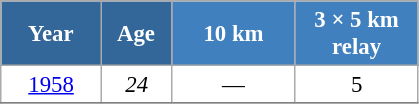<table class="wikitable" style="font-size:95%; text-align:center; border:grey solid 1px; border-collapse:collapse; background:#ffffff;">
<tr>
<th style="background-color:#369; color:white; width:60px;"> Year </th>
<th style="background-color:#369; color:white; width:40px;"> Age </th>
<th style="background-color:#4180be; color:white; width:75px;"> 10 km </th>
<th style="background-color:#4180be; color:white; width:75px;"> 3 × 5 km <br> relay </th>
</tr>
<tr>
<td><a href='#'>1958</a></td>
<td><em>24</em></td>
<td>—</td>
<td>5</td>
</tr>
<tr>
</tr>
</table>
